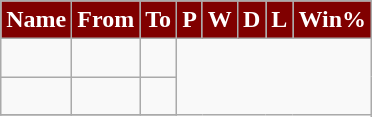<table class="wikitable sortable" style="text-align: center;">
<tr>
<th style="background:maroon; color:white;" scope="col">Name</th>
<th style="background:maroon; color:white;" scope="col">From</th>
<th style="background:maroon; color:white;" scope="col">To</th>
<th style="background:maroon; color:white;" scope="col">P</th>
<th style="background:maroon; color:white;" scope="col">W</th>
<th style="background:maroon; color:white;" scope="col">D</th>
<th style="background:maroon; color:white;" scope="col">L</th>
<th style="background:maroon; color:white;" scope="col">Win%</th>
</tr>
<tr>
<td align=left></td>
<td></td>
<td><br></td>
</tr>
<tr>
<td align=left></td>
<td></td>
<td><br></td>
</tr>
<tr>
</tr>
</table>
